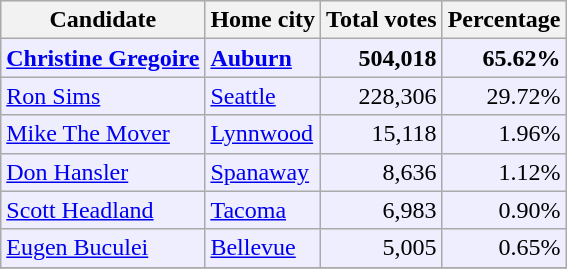<table class="wikitable" border=" 1px solid #00F" style="background: #EEF; border-collapse: collapse; white-space: nowrap; text-align: right">
<tr style="text-align: center; background: #eee">
<th>Candidate</th>
<th>Home city</th>
<th>Total votes</th>
<th>Percentage</th>
</tr>
<tr>
<td align="left"><strong><a href='#'>Christine Gregoire</a></strong></td>
<td align="left"><strong><a href='#'>Auburn</a></strong></td>
<td><strong>504,018</strong></td>
<td><strong>65.62%</strong></td>
</tr>
<tr>
<td align="left"><a href='#'>Ron Sims</a></td>
<td align="left"><a href='#'>Seattle</a></td>
<td>228,306</td>
<td>29.72%</td>
</tr>
<tr>
<td align="left"><a href='#'>Mike The Mover</a></td>
<td align="left"><a href='#'>Lynnwood</a></td>
<td>15,118</td>
<td>1.96%</td>
</tr>
<tr>
<td align="left"><a href='#'>Don Hansler</a></td>
<td align="left"><a href='#'>Spanaway</a></td>
<td>8,636</td>
<td>1.12%</td>
</tr>
<tr>
<td align="left"><a href='#'>Scott Headland</a></td>
<td align="left"><a href='#'>Tacoma</a></td>
<td>6,983</td>
<td>0.90%</td>
</tr>
<tr>
<td align="left"><a href='#'>Eugen Buculei</a></td>
<td align="left"><a href='#'>Bellevue</a></td>
<td>5,005</td>
<td>0.65%</td>
</tr>
<tr>
</tr>
</table>
